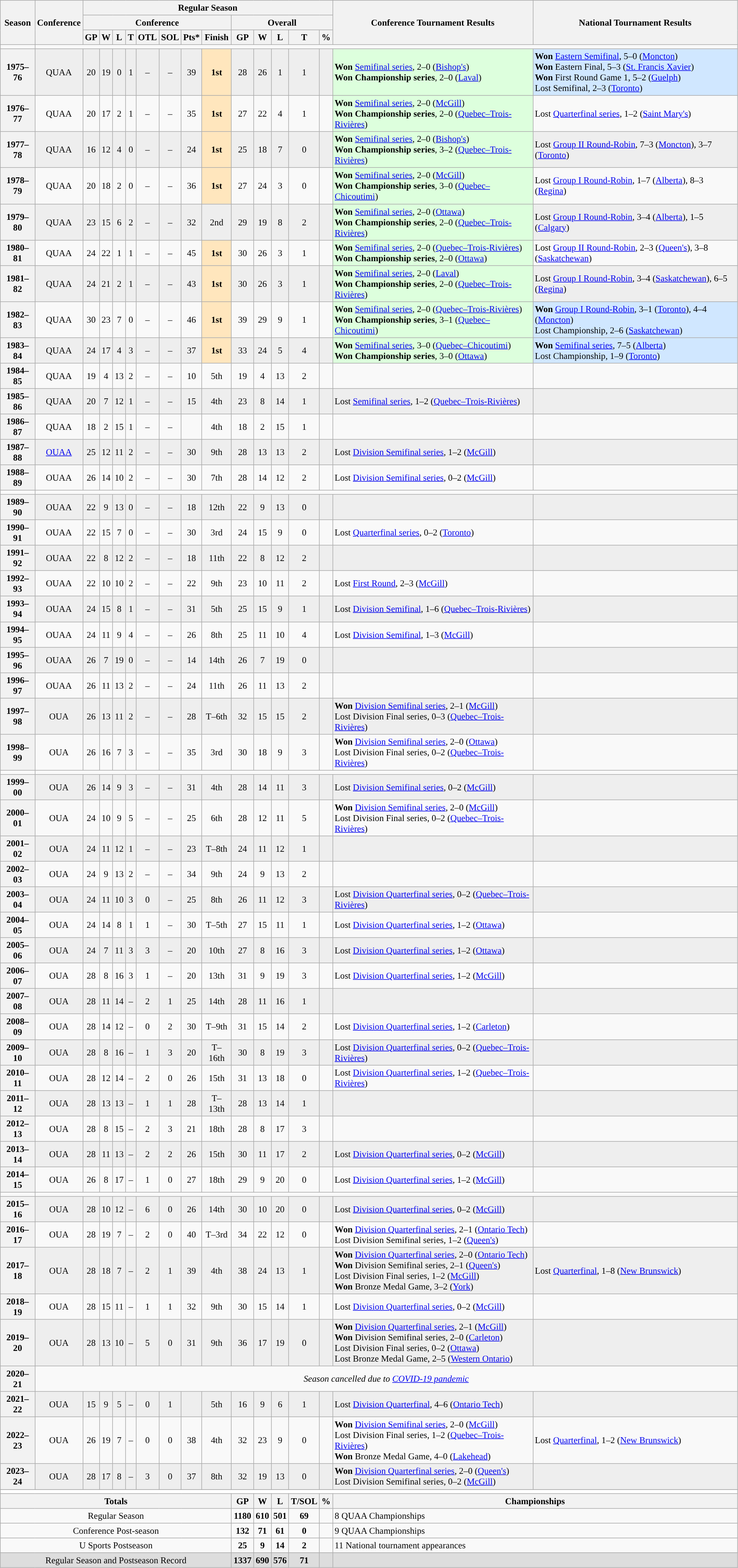<table class="wikitable" style="text-align: center; font-size: 95%">
<tr>
<th rowspan="3">Season</th>
<th rowspan="3">Conference</th>
<th colspan="13">Regular Season</th>
<th rowspan="3">Conference Tournament Results</th>
<th rowspan="3">National Tournament Results</th>
</tr>
<tr>
<th colspan="8">Conference</th>
<th colspan="5">Overall</th>
</tr>
<tr>
<th>GP</th>
<th>W</th>
<th>L</th>
<th>T</th>
<th>OTL</th>
<th>SOL</th>
<th>Pts*</th>
<th>Finish</th>
<th>GP</th>
<th>W</th>
<th>L</th>
<th>T</th>
<th>%</th>
</tr>
<tr>
<td><strong><a href='#'></a> </strong></td>
</tr>
<tr bgcolor=eeeeee>
<th>1975–76</th>
<td>QUAA</td>
<td>20</td>
<td>19</td>
<td>0</td>
<td>1</td>
<td>–</td>
<td>–</td>
<td>39</td>
<td style="background: #FFE6BD;"><strong>1st</strong></td>
<td>28</td>
<td>26</td>
<td>1</td>
<td>1</td>
<td></td>
<td bgcolor="#ddffdd" align="left"><strong>Won</strong> <a href='#'>Semifinal series</a>, 2–0 (<a href='#'>Bishop's</a>)<br><strong>Won Championship series</strong>, 2–0 (<a href='#'>Laval</a>)</td>
<td bgcolor="#D0E7FF" align="left"><strong>Won</strong> <a href='#'>Eastern Semifinal</a>, 5–0 (<a href='#'>Moncton</a>)<br><strong>Won</strong> Eastern Final, 5–3 (<a href='#'>St. Francis Xavier</a>)<br><strong>Won</strong> First Round Game 1, 5–2 (<a href='#'>Guelph</a>)<br>Lost Semifinal, 2–3 (<a href='#'>Toronto</a>)</td>
</tr>
<tr>
<th>1976–77</th>
<td>QUAA</td>
<td>20</td>
<td>17</td>
<td>2</td>
<td>1</td>
<td>–</td>
<td>–</td>
<td>35</td>
<td style="background: #FFE6BD;"><strong>1st</strong></td>
<td>27</td>
<td>22</td>
<td>4</td>
<td>1</td>
<td></td>
<td bgcolor="#ddffdd" align="left"><strong>Won</strong> <a href='#'>Semifinal series</a>, 2–0 (<a href='#'>McGill</a>)<br><strong>Won Championship series</strong>, 2–0 (<a href='#'>Quebec–Trois-Rivières</a>)</td>
<td align="left">Lost <a href='#'>Quarterfinal series</a>, 1–2 (<a href='#'>Saint Mary's</a>)</td>
</tr>
<tr bgcolor=eeeeee>
<th>1977–78</th>
<td>QUAA</td>
<td>16</td>
<td>12</td>
<td>4</td>
<td>0</td>
<td>–</td>
<td>–</td>
<td>24</td>
<td style="background: #FFE6BD;"><strong>1st</strong></td>
<td>25</td>
<td>18</td>
<td>7</td>
<td>0</td>
<td></td>
<td bgcolor="#ddffdd" align="left"><strong>Won</strong> <a href='#'>Semifinal series</a>, 2–0 (<a href='#'>Bishop's</a>)<br><strong>Won Championship series</strong>, 3–2 (<a href='#'>Quebec–Trois-Rivières</a>)</td>
<td align="left">Lost <a href='#'>Group II Round-Robin</a>, 7–3 (<a href='#'>Moncton</a>), 3–7 (<a href='#'>Toronto</a>)</td>
</tr>
<tr>
<th>1978–79</th>
<td>QUAA</td>
<td>20</td>
<td>18</td>
<td>2</td>
<td>0</td>
<td>–</td>
<td>–</td>
<td>36</td>
<td style="background: #FFE6BD;"><strong>1st</strong></td>
<td>27</td>
<td>24</td>
<td>3</td>
<td>0</td>
<td></td>
<td bgcolor="#ddffdd" align="left"><strong>Won</strong> <a href='#'>Semifinal series</a>, 2–0 (<a href='#'>McGill</a>)<br><strong>Won Championship series</strong>, 3–0 (<a href='#'>Quebec–Chicoutimi</a>)</td>
<td align="left">Lost <a href='#'>Group I Round-Robin</a>, 1–7 (<a href='#'>Alberta</a>), 8–3 (<a href='#'>Regina</a>)</td>
</tr>
<tr bgcolor=eeeeee>
<th>1979–80</th>
<td>QUAA</td>
<td>23</td>
<td>15</td>
<td>6</td>
<td>2</td>
<td>–</td>
<td>–</td>
<td>32</td>
<td>2nd</td>
<td>29</td>
<td>19</td>
<td>8</td>
<td>2</td>
<td></td>
<td bgcolor="#ddffdd" align="left"><strong>Won</strong> <a href='#'>Semifinal series</a>, 2–0 (<a href='#'>Ottawa</a>)<br><strong>Won Championship series</strong>, 2–0 (<a href='#'>Quebec–Trois-Rivières</a>)</td>
<td align="left">Lost <a href='#'>Group I Round-Robin</a>, 3–4 (<a href='#'>Alberta</a>), 1–5 (<a href='#'>Calgary</a>)</td>
</tr>
<tr>
<th>1980–81</th>
<td>QUAA</td>
<td>24</td>
<td>22</td>
<td>1</td>
<td>1</td>
<td>–</td>
<td>–</td>
<td>45</td>
<td style="background: #FFE6BD;"><strong>1st</strong></td>
<td>30</td>
<td>26</td>
<td>3</td>
<td>1</td>
<td></td>
<td bgcolor="#ddffdd" align="left"><strong>Won</strong> <a href='#'>Semifinal series</a>, 2–0 (<a href='#'>Quebec–Trois-Rivières</a>)<br><strong>Won Championship series</strong>, 2–0 (<a href='#'>Ottawa</a>)</td>
<td align="left">Lost <a href='#'>Group II Round-Robin</a>, 2–3 (<a href='#'>Queen's</a>), 3–8 (<a href='#'>Saskatchewan</a>)</td>
</tr>
<tr bgcolor=eeeeee>
<th>1981–82</th>
<td>QUAA</td>
<td>24</td>
<td>21</td>
<td>2</td>
<td>1</td>
<td>–</td>
<td>–</td>
<td>43</td>
<td style="background: #FFE6BD;"><strong>1st</strong></td>
<td>30</td>
<td>26</td>
<td>3</td>
<td>1</td>
<td></td>
<td bgcolor="#ddffdd" align="left"><strong>Won</strong> <a href='#'>Semifinal series</a>, 2–0 (<a href='#'>Laval</a>)<br><strong>Won Championship series</strong>, 2–0 (<a href='#'>Quebec–Trois-Rivières</a>)</td>
<td align="left">Lost <a href='#'>Group I Round-Robin</a>, 3–4 (<a href='#'>Saskatchewan</a>), 6–5 (<a href='#'>Regina</a>)</td>
</tr>
<tr>
<th>1982–83</th>
<td>QUAA</td>
<td>30</td>
<td>23</td>
<td>7</td>
<td>0</td>
<td>–</td>
<td>–</td>
<td>46</td>
<td style="background: #FFE6BD;"><strong>1st</strong></td>
<td>39</td>
<td>29</td>
<td>9</td>
<td>1</td>
<td></td>
<td bgcolor="#ddffdd" align="left"><strong>Won</strong> <a href='#'>Semifinal series</a>, 2–0 (<a href='#'>Quebec–Trois-Rivières</a>)<br><strong>Won Championship series</strong>, 3–1 (<a href='#'>Quebec–Chicoutimi</a>)</td>
<td bgcolor="#D0E7FF" align="left"><strong>Won</strong> <a href='#'>Group I Round-Robin</a>, 3–1 (<a href='#'>Toronto</a>), 4–4 (<a href='#'>Moncton</a>)<br>Lost Championship, 2–6 (<a href='#'>Saskatchewan</a>)</td>
</tr>
<tr bgcolor=eeeeee>
<th>1983–84</th>
<td>QUAA</td>
<td>24</td>
<td>17</td>
<td>4</td>
<td>3</td>
<td>–</td>
<td>–</td>
<td>37</td>
<td style="background: #FFE6BD;"><strong>1st</strong></td>
<td>33</td>
<td>24</td>
<td>5</td>
<td>4</td>
<td></td>
<td bgcolor="#ddffdd" align="left"><strong>Won</strong> <a href='#'>Semifinal series</a>, 3–0 (<a href='#'>Quebec–Chicoutimi</a>)<br><strong>Won Championship series</strong>, 3–0 (<a href='#'>Ottawa</a>)</td>
<td bgcolor="#D0E7FF" align="left"><strong>Won</strong> <a href='#'>Semifinal series</a>, 7–5 (<a href='#'>Alberta</a>)<br>Lost Championship, 1–9 (<a href='#'>Toronto</a>)</td>
</tr>
<tr>
<th>1984–85</th>
<td>QUAA</td>
<td>19</td>
<td>4</td>
<td>13</td>
<td>2</td>
<td>–</td>
<td>–</td>
<td>10</td>
<td>5th</td>
<td>19</td>
<td>4</td>
<td>13</td>
<td>2</td>
<td></td>
<td align="left"></td>
<td align="left"></td>
</tr>
<tr bgcolor=eeeeee>
<th>1985–86</th>
<td>QUAA</td>
<td>20</td>
<td>7</td>
<td>12</td>
<td>1</td>
<td>–</td>
<td>–</td>
<td>15</td>
<td>4th</td>
<td>23</td>
<td>8</td>
<td>14</td>
<td>1</td>
<td></td>
<td align="left">Lost <a href='#'>Semifinal series</a>, 1–2 (<a href='#'>Quebec–Trois-Rivières</a>)</td>
<td align="left"></td>
</tr>
<tr>
<th>1986–87</th>
<td>QUAA</td>
<td>18</td>
<td>2</td>
<td>15</td>
<td>1</td>
<td>–</td>
<td>–</td>
<td></td>
<td>4th</td>
<td>18</td>
<td>2</td>
<td>15</td>
<td>1</td>
<td></td>
<td align="left"></td>
<td align="left"></td>
</tr>
<tr bgcolor=eeeeee>
<th>1987–88</th>
<td><a href='#'>OUAA</a></td>
<td>25</td>
<td>12</td>
<td>11</td>
<td>2</td>
<td>–</td>
<td>–</td>
<td>30</td>
<td>9th</td>
<td>28</td>
<td>13</td>
<td>13</td>
<td>2</td>
<td></td>
<td align="left">Lost <a href='#'>Division Semifinal series</a>, 1–2 (<a href='#'>McGill</a>)</td>
<td align="left"></td>
</tr>
<tr>
<th>1988–89</th>
<td>OUAA</td>
<td>26</td>
<td>14</td>
<td>10</td>
<td>2</td>
<td>–</td>
<td>–</td>
<td>30</td>
<td>7th</td>
<td>28</td>
<td>14</td>
<td>12</td>
<td>2</td>
<td></td>
<td align="left">Lost <a href='#'>Division Semifinal series</a>, 0–2 (<a href='#'>McGill</a>)</td>
<td align="left"></td>
</tr>
<tr>
<td><strong><a href='#'></a> </strong></td>
</tr>
<tr bgcolor=eeeeee>
<th>1989–90</th>
<td>OUAA</td>
<td>22</td>
<td>9</td>
<td>13</td>
<td>0</td>
<td>–</td>
<td>–</td>
<td>18</td>
<td>12th</td>
<td>22</td>
<td>9</td>
<td>13</td>
<td>0</td>
<td></td>
<td align="left"></td>
<td align="left"></td>
</tr>
<tr>
<th>1990–91</th>
<td>OUAA</td>
<td>22</td>
<td>15</td>
<td>7</td>
<td>0</td>
<td>–</td>
<td>–</td>
<td>30</td>
<td>3rd</td>
<td>24</td>
<td>15</td>
<td>9</td>
<td>0</td>
<td></td>
<td align="left">Lost <a href='#'>Quarterfinal series</a>, 0–2 (<a href='#'>Toronto</a>)</td>
<td align="left"></td>
</tr>
<tr bgcolor=eeeeee>
<th>1991–92</th>
<td>OUAA</td>
<td>22</td>
<td>8</td>
<td>12</td>
<td>2</td>
<td>–</td>
<td>–</td>
<td>18</td>
<td>11th</td>
<td>22</td>
<td>8</td>
<td>12</td>
<td>2</td>
<td></td>
<td align="left"></td>
<td align="left"></td>
</tr>
<tr>
<th>1992–93</th>
<td>OUAA</td>
<td>22</td>
<td>10</td>
<td>10</td>
<td>2</td>
<td>–</td>
<td>–</td>
<td>22</td>
<td>9th</td>
<td>23</td>
<td>10</td>
<td>11</td>
<td>2</td>
<td></td>
<td align="left">Lost <a href='#'>First Round</a>, 2–3 (<a href='#'>McGill</a>)</td>
<td align="left"></td>
</tr>
<tr bgcolor=eeeeee>
<th>1993–94</th>
<td>OUAA</td>
<td>24</td>
<td>15</td>
<td>8</td>
<td>1</td>
<td>–</td>
<td>–</td>
<td>31</td>
<td>5th</td>
<td>25</td>
<td>15</td>
<td>9</td>
<td>1</td>
<td></td>
<td align="left">Lost <a href='#'>Division Semifinal</a>, 1–6 (<a href='#'>Quebec–Trois-Rivières</a>)</td>
<td align="left"></td>
</tr>
<tr>
<th>1994–95</th>
<td>OUAA</td>
<td>24</td>
<td>11</td>
<td>9</td>
<td>4</td>
<td>–</td>
<td>–</td>
<td>26</td>
<td>8th</td>
<td>25</td>
<td>11</td>
<td>10</td>
<td>4</td>
<td></td>
<td align="left">Lost <a href='#'>Division Semifinal</a>, 1–3 (<a href='#'>McGill</a>)</td>
<td align="left"></td>
</tr>
<tr bgcolor=eeeeee>
<th>1995–96</th>
<td>OUAA</td>
<td>26</td>
<td>7</td>
<td>19</td>
<td>0</td>
<td>–</td>
<td>–</td>
<td>14</td>
<td>14th</td>
<td>26</td>
<td>7</td>
<td>19</td>
<td>0</td>
<td></td>
<td align="left"></td>
<td align="left"></td>
</tr>
<tr>
<th>1996–97</th>
<td>OUAA</td>
<td>26</td>
<td>11</td>
<td>13</td>
<td>2</td>
<td>–</td>
<td>–</td>
<td>24</td>
<td>11th</td>
<td>26</td>
<td>11</td>
<td>13</td>
<td>2</td>
<td></td>
<td align="left"></td>
<td align="left"></td>
</tr>
<tr bgcolor=eeeeee>
<th>1997–98</th>
<td>OUA</td>
<td>26</td>
<td>13</td>
<td>11</td>
<td>2</td>
<td>–</td>
<td>–</td>
<td>28</td>
<td>T–6th</td>
<td>32</td>
<td>15</td>
<td>15</td>
<td>2</td>
<td></td>
<td align="left"><strong>Won</strong> <a href='#'>Division Semifinal series</a>, 2–1 (<a href='#'>McGill</a>)<br>Lost Division Final series, 0–3 (<a href='#'>Quebec–Trois-Rivières</a>)</td>
<td align="left"></td>
</tr>
<tr>
<th>1998–99</th>
<td>OUA</td>
<td>26</td>
<td>16</td>
<td>7</td>
<td>3</td>
<td>–</td>
<td>–</td>
<td>35</td>
<td>3rd</td>
<td>30</td>
<td>18</td>
<td>9</td>
<td>3</td>
<td></td>
<td align="left"><strong>Won</strong> <a href='#'>Division Semifinal series</a>, 2–0 (<a href='#'>Ottawa</a>)<br>Lost Division Final series, 0–2 (<a href='#'>Quebec–Trois-Rivières</a>)</td>
<td align="left"></td>
</tr>
<tr>
<td><strong><a href='#'></a> </strong></td>
</tr>
<tr bgcolor=eeeeee>
<th>1999–00</th>
<td>OUA</td>
<td>26</td>
<td>14</td>
<td>9</td>
<td>3</td>
<td>–</td>
<td>–</td>
<td>31</td>
<td>4th</td>
<td>28</td>
<td>14</td>
<td>11</td>
<td>3</td>
<td></td>
<td align="left">Lost <a href='#'>Division Semifinal series</a>, 0–2 (<a href='#'>McGill</a>)</td>
<td align="left"></td>
</tr>
<tr>
<th>2000–01</th>
<td>OUA</td>
<td>24</td>
<td>10</td>
<td>9</td>
<td>5</td>
<td>–</td>
<td>–</td>
<td>25</td>
<td>6th</td>
<td>28</td>
<td>12</td>
<td>11</td>
<td>5</td>
<td></td>
<td align="left"><strong>Won</strong> <a href='#'>Division Semifinal series</a>, 2–0 (<a href='#'>McGill</a>)<br>Lost Division Final series, 0–2 (<a href='#'>Quebec–Trois-Rivières</a>)</td>
<td align="left"></td>
</tr>
<tr bgcolor=eeeeee>
<th>2001–02</th>
<td>OUA</td>
<td>24</td>
<td>11</td>
<td>12</td>
<td>1</td>
<td>–</td>
<td>–</td>
<td>23</td>
<td>T–8th</td>
<td>24</td>
<td>11</td>
<td>12</td>
<td>1</td>
<td></td>
<td align="left"></td>
<td align="left"></td>
</tr>
<tr>
<th>2002–03</th>
<td>OUA</td>
<td>24</td>
<td>9</td>
<td>13</td>
<td>2</td>
<td>–</td>
<td>–</td>
<td>34</td>
<td>9th</td>
<td>24</td>
<td>9</td>
<td>13</td>
<td>2</td>
<td></td>
<td align="left"></td>
<td align="left"></td>
</tr>
<tr bgcolor=eeeeee>
<th>2003–04</th>
<td>OUA</td>
<td>24</td>
<td>11</td>
<td>10</td>
<td>3</td>
<td>0</td>
<td>–</td>
<td>25</td>
<td>8th</td>
<td>26</td>
<td>11</td>
<td>12</td>
<td>3</td>
<td></td>
<td align="left">Lost <a href='#'>Division Quarterfinal series</a>, 0–2 (<a href='#'>Quebec–Trois-Rivières</a>)</td>
<td align="left"></td>
</tr>
<tr>
<th>2004–05</th>
<td>OUA</td>
<td>24</td>
<td>14</td>
<td>8</td>
<td>1</td>
<td>1</td>
<td>–</td>
<td>30</td>
<td>T–5th</td>
<td>27</td>
<td>15</td>
<td>11</td>
<td>1</td>
<td></td>
<td align="left">Lost <a href='#'>Division Quarterfinal series</a>, 1–2 (<a href='#'>Ottawa</a>)</td>
<td align="left"></td>
</tr>
<tr bgcolor=eeeeee>
<th>2005–06</th>
<td>OUA</td>
<td>24</td>
<td>7</td>
<td>11</td>
<td>3</td>
<td>3</td>
<td>–</td>
<td>20</td>
<td>10th</td>
<td>27</td>
<td>8</td>
<td>16</td>
<td>3</td>
<td></td>
<td align="left">Lost <a href='#'>Division Quarterfinal series</a>, 1–2 (<a href='#'>Ottawa</a>)</td>
<td align="left"></td>
</tr>
<tr>
<th>2006–07</th>
<td>OUA</td>
<td>28</td>
<td>8</td>
<td>16</td>
<td>3</td>
<td>1</td>
<td>–</td>
<td>20</td>
<td>13th</td>
<td>31</td>
<td>9</td>
<td>19</td>
<td>3</td>
<td></td>
<td align="left">Lost <a href='#'>Division Quarterfinal series</a>, 1–2 (<a href='#'>McGill</a>)</td>
<td align="left"></td>
</tr>
<tr bgcolor=eeeeee>
<th>2007–08</th>
<td>OUA</td>
<td>28</td>
<td>11</td>
<td>14</td>
<td>–</td>
<td>2</td>
<td>1</td>
<td>25</td>
<td>14th</td>
<td>28</td>
<td>11</td>
<td>16</td>
<td>1</td>
<td></td>
<td align="left"></td>
<td align="left"></td>
</tr>
<tr>
<th>2008–09</th>
<td>OUA</td>
<td>28</td>
<td>14</td>
<td>12</td>
<td>–</td>
<td>0</td>
<td>2</td>
<td>30</td>
<td>T–9th</td>
<td>31</td>
<td>15</td>
<td>14</td>
<td>2</td>
<td></td>
<td align="left">Lost <a href='#'>Division Quarterfinal series</a>, 1–2 (<a href='#'>Carleton</a>)</td>
<td align="left"></td>
</tr>
<tr bgcolor=eeeeee>
<th>2009–10</th>
<td>OUA</td>
<td>28</td>
<td>8</td>
<td>16</td>
<td>–</td>
<td>1</td>
<td>3</td>
<td>20</td>
<td>T–16th</td>
<td>30</td>
<td>8</td>
<td>19</td>
<td>3</td>
<td></td>
<td align="left">Lost <a href='#'>Division Quarterfinal series</a>, 0–2 (<a href='#'>Quebec–Trois-Rivières</a>)</td>
<td align="left"></td>
</tr>
<tr>
<th>2010–11</th>
<td>OUA</td>
<td>28</td>
<td>12</td>
<td>14</td>
<td>–</td>
<td>2</td>
<td>0</td>
<td>26</td>
<td>15th</td>
<td>31</td>
<td>13</td>
<td>18</td>
<td>0</td>
<td></td>
<td align="left">Lost <a href='#'>Division Quarterfinal series</a>, 1–2 (<a href='#'>Quebec–Trois-Rivières</a>)</td>
<td align="left"></td>
</tr>
<tr bgcolor=eeeeee>
<th>2011–12</th>
<td>OUA</td>
<td>28</td>
<td>13</td>
<td>13</td>
<td>–</td>
<td>1</td>
<td>1</td>
<td>28</td>
<td>T–13th</td>
<td>28</td>
<td>13</td>
<td>14</td>
<td>1</td>
<td></td>
<td align="left"></td>
<td align="left"></td>
</tr>
<tr>
<th>2012–13</th>
<td>OUA</td>
<td>28</td>
<td>8</td>
<td>15</td>
<td>–</td>
<td>2</td>
<td>3</td>
<td>21</td>
<td>18th</td>
<td>28</td>
<td>8</td>
<td>17</td>
<td>3</td>
<td></td>
<td align="left"></td>
<td align="left"></td>
</tr>
<tr bgcolor=eeeeee>
<th>2013–14</th>
<td>OUA</td>
<td>28</td>
<td>11</td>
<td>13</td>
<td>–</td>
<td>2</td>
<td>2</td>
<td>26</td>
<td>15th</td>
<td>30</td>
<td>11</td>
<td>17</td>
<td>2</td>
<td></td>
<td align="left">Lost <a href='#'>Division Quarterfinal series</a>, 0–2 (<a href='#'>McGill</a>)</td>
<td align="left"></td>
</tr>
<tr>
<th>2014–15</th>
<td>OUA</td>
<td>26</td>
<td>8</td>
<td>17</td>
<td>–</td>
<td>1</td>
<td>0</td>
<td>27</td>
<td>18th</td>
<td>29</td>
<td>9</td>
<td>20</td>
<td>0</td>
<td></td>
<td align="left">Lost <a href='#'>Division Quarterfinal series</a>, 1–2 (<a href='#'>McGill</a>)</td>
<td align="left"></td>
</tr>
<tr>
<td><strong><a href='#'></a> </strong></td>
</tr>
<tr bgcolor=eeeeee>
<th>2015–16</th>
<td>OUA</td>
<td>28</td>
<td>10</td>
<td>12</td>
<td>–</td>
<td>6</td>
<td>0</td>
<td>26</td>
<td>14th</td>
<td>30</td>
<td>10</td>
<td>20</td>
<td>0</td>
<td></td>
<td align="left">Lost <a href='#'>Division Quarterfinal series</a>, 0–2 (<a href='#'>McGill</a>)</td>
<td align="left"></td>
</tr>
<tr>
<th>2016–17</th>
<td>OUA</td>
<td>28</td>
<td>19</td>
<td>7</td>
<td>–</td>
<td>2</td>
<td>0</td>
<td>40</td>
<td>T–3rd</td>
<td>34</td>
<td>22</td>
<td>12</td>
<td>0</td>
<td></td>
<td align="left"><strong>Won</strong> <a href='#'>Division Quarterfinal series</a>, 2–1 (<a href='#'>Ontario Tech</a>)<br>Lost Division Semifinal series, 1–2 (<a href='#'>Queen's</a>)</td>
<td align="left"></td>
</tr>
<tr bgcolor=eeeeee>
<th>2017–18</th>
<td>OUA</td>
<td>28</td>
<td>18</td>
<td>7</td>
<td>–</td>
<td>2</td>
<td>1</td>
<td>39</td>
<td>4th</td>
<td>38</td>
<td>24</td>
<td>13</td>
<td>1</td>
<td></td>
<td align="left"><strong>Won</strong> <a href='#'>Division Quarterfinal series</a>, 2–0 (<a href='#'>Ontario Tech</a>)<br><strong>Won</strong> Division Semifinal series, 2–1 (<a href='#'>Queen's</a>)<br>Lost Division Final series, 1–2 (<a href='#'>McGill</a>)<br><strong>Won</strong> Bronze Medal Game, 3–2 (<a href='#'>York</a>)</td>
<td align="left">Lost <a href='#'>Quarterfinal</a>, 1–8 (<a href='#'>New Brunswick</a>)</td>
</tr>
<tr>
<th>2018–19</th>
<td>OUA</td>
<td>28</td>
<td>15</td>
<td>11</td>
<td>–</td>
<td>1</td>
<td>1</td>
<td>32</td>
<td>9th</td>
<td>30</td>
<td>15</td>
<td>14</td>
<td>1</td>
<td></td>
<td align="left">Lost <a href='#'>Division Quarterfinal series</a>, 0–2 (<a href='#'>McGill</a>)</td>
<td align="left"></td>
</tr>
<tr bgcolor=eeeeee>
<th>2019–20</th>
<td>OUA</td>
<td>28</td>
<td>13</td>
<td>10</td>
<td>–</td>
<td>5</td>
<td>0</td>
<td>31</td>
<td>9th</td>
<td>36</td>
<td>17</td>
<td>19</td>
<td>0</td>
<td></td>
<td align="left"><strong>Won</strong> <a href='#'>Division Quarterfinal series</a>, 2–1 (<a href='#'>McGill</a>)<br><strong>Won</strong> Division Semifinal series, 2–0 (<a href='#'>Carleton</a>)<br>Lost Division Final series, 0–2 (<a href='#'>Ottawa</a>)<br>Lost Bronze Medal Game, 2–5 (<a href='#'>Western Ontario</a>)</td>
<td align="left"></td>
</tr>
<tr>
<th>2020–21</th>
<td colspan=17><em>Season cancelled due to <a href='#'>COVID-19 pandemic</a></em></td>
</tr>
<tr bgcolor=eeeeee>
<th>2021–22</th>
<td>OUA</td>
<td>15</td>
<td>9</td>
<td>5</td>
<td>–</td>
<td>0</td>
<td>1</td>
<td></td>
<td>5th</td>
<td>16</td>
<td>9</td>
<td>6</td>
<td>1</td>
<td></td>
<td align="left">Lost <a href='#'>Division Quarterfinal</a>, 4–6 (<a href='#'>Ontario Tech</a>)</td>
<td align="left"></td>
</tr>
<tr>
<th>2022–23</th>
<td>OUA</td>
<td>26</td>
<td>19</td>
<td>7</td>
<td>–</td>
<td>0</td>
<td>0</td>
<td>38</td>
<td>4th</td>
<td>32</td>
<td>23</td>
<td>9</td>
<td>0</td>
<td></td>
<td align="left"><strong>Won</strong> <a href='#'>Division Semifinal series</a>, 2–0 (<a href='#'>McGill</a>)<br>Lost Division Final series, 1–2 (<a href='#'>Quebec–Trois-Rivières</a>)<br><strong>Won</strong> Bronze Medal Game, 4–0 (<a href='#'>Lakehead</a>)</td>
<td align="left">Lost <a href='#'>Quarterfinal</a>, 1–2 (<a href='#'>New Brunswick</a>)</td>
</tr>
<tr bgcolor=eeeeee>
<th>2023–24</th>
<td>OUA</td>
<td>28</td>
<td>17</td>
<td>8</td>
<td>–</td>
<td>3</td>
<td>0</td>
<td>37</td>
<td>8th</td>
<td>32</td>
<td>19</td>
<td>13</td>
<td>0</td>
<td></td>
<td align="left"><strong>Won</strong> <a href='#'>Division Quarterfinal series</a>, 2–0 (<a href='#'>Queen's</a>)<br>Lost Division Semifinal series, 0–2 (<a href='#'>McGill</a>)</td>
<td align="left"></td>
</tr>
<tr>
</tr>
<tr ->
</tr>
<tr>
<td colspan="17" style="background:#fff;"></td>
</tr>
<tr>
<th colspan="10">Totals</th>
<th>GP</th>
<th>W</th>
<th>L</th>
<th>T/SOL</th>
<th>%</th>
<th colspan="2">Championships</th>
</tr>
<tr>
<td colspan="10">Regular Season</td>
<td><strong>1180</strong></td>
<td><strong>610</strong></td>
<td><strong>501</strong></td>
<td><strong>69</strong></td>
<td><strong></strong></td>
<td colspan="2" align="left">8 QUAA Championships</td>
</tr>
<tr>
<td colspan="10">Conference Post-season</td>
<td><strong>132</strong></td>
<td><strong>71</strong></td>
<td><strong>61</strong></td>
<td><strong>0</strong></td>
<td><strong></strong></td>
<td colspan="2" align="left">9 QUAA Championships</td>
</tr>
<tr>
<td colspan="10">U Sports Postseason</td>
<td><strong>25</strong></td>
<td><strong>9</strong></td>
<td><strong>14</strong></td>
<td><strong>2</strong></td>
<td><strong></strong></td>
<td colspan="2" align="left">11 National tournament appearances</td>
</tr>
<tr bgcolor=dddddd>
<td colspan="10">Regular Season and Postseason Record</td>
<td><strong>1337</strong></td>
<td><strong>690</strong></td>
<td><strong>576</strong></td>
<td><strong>71</strong></td>
<td><strong></strong></td>
<td colspan="2" align="left"></td>
</tr>
</table>
